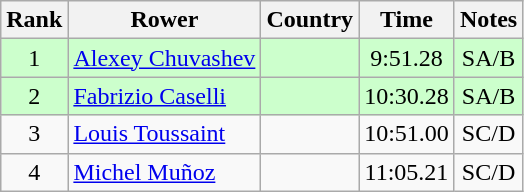<table class="wikitable" style="text-align:center">
<tr>
<th>Rank</th>
<th>Rower</th>
<th>Country</th>
<th>Time</th>
<th>Notes</th>
</tr>
<tr bgcolor=ccffcc>
<td>1</td>
<td align="left"><a href='#'>Alexey Chuvashev</a></td>
<td align="left"></td>
<td>9:51.28</td>
<td>SA/B</td>
</tr>
<tr bgcolor=ccffcc>
<td>2</td>
<td align="left"><a href='#'>Fabrizio Caselli</a></td>
<td align="left"></td>
<td>10:30.28</td>
<td>SA/B</td>
</tr>
<tr>
<td>3</td>
<td align="left"><a href='#'>Louis Toussaint</a></td>
<td align="left"></td>
<td>10:51.00</td>
<td>SC/D</td>
</tr>
<tr>
<td>4</td>
<td align="left"><a href='#'>Michel Muñoz</a></td>
<td align="left"></td>
<td>11:05.21</td>
<td>SC/D</td>
</tr>
</table>
